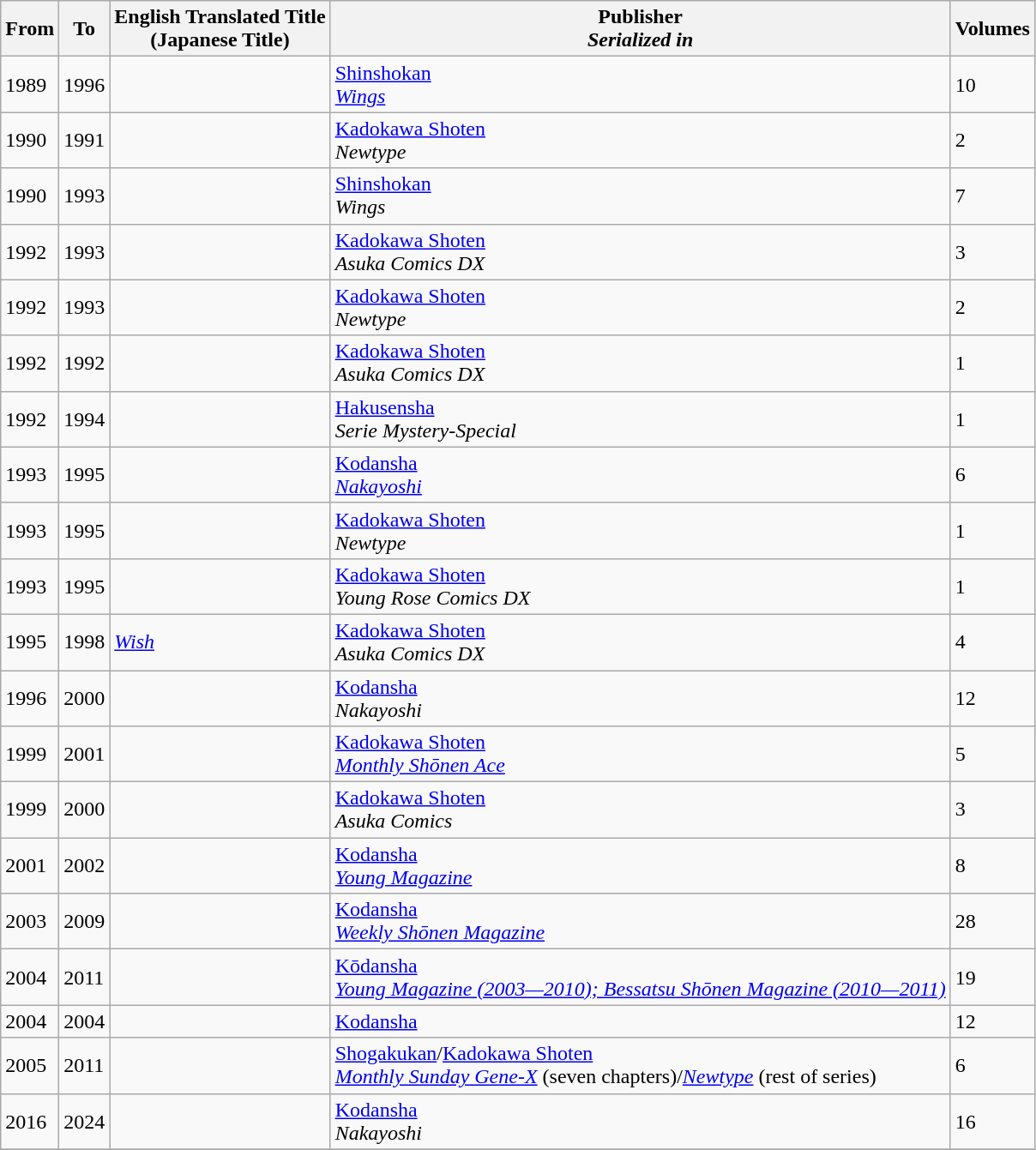<table class="wikitable sortable">
<tr>
<th>From</th>
<th>To</th>
<th>English Translated Title<br>(Japanese Title)</th>
<th>Publisher<br><em>Serialized in</em></th>
<th>Volumes</th>
</tr>
<tr>
<td>1989</td>
<td>1996</td>
<td></td>
<td><a href='#'>Shinshokan</a><br><em><a href='#'>Wings</a></em></td>
<td>10</td>
</tr>
<tr>
<td>1990</td>
<td>1991</td>
<td></td>
<td><a href='#'>Kadokawa Shoten</a><br><em>Newtype</em></td>
<td>2</td>
</tr>
<tr>
<td>1990</td>
<td>1993</td>
<td></td>
<td><a href='#'>Shinshokan</a><br><em>Wings</em></td>
<td>7</td>
</tr>
<tr>
<td>1992</td>
<td>1993</td>
<td></td>
<td><a href='#'>Kadokawa Shoten</a><br><em>Asuka Comics DX</em></td>
<td>3</td>
</tr>
<tr>
<td>1992</td>
<td>1993</td>
<td></td>
<td><a href='#'>Kadokawa Shoten</a><br><em>Newtype</em></td>
<td>2</td>
</tr>
<tr>
<td>1992</td>
<td>1992</td>
<td></td>
<td><a href='#'>Kadokawa Shoten</a><br><em>Asuka Comics DX</em></td>
<td>1</td>
</tr>
<tr>
<td>1992</td>
<td>1994</td>
<td></td>
<td><a href='#'>Hakusensha</a><br><em>Serie Mystery-Special</em></td>
<td>1</td>
</tr>
<tr>
<td>1993</td>
<td>1995</td>
<td></td>
<td><a href='#'>Kodansha</a><br><em><a href='#'>Nakayoshi</a></em></td>
<td>6</td>
</tr>
<tr>
<td>1993</td>
<td>1995</td>
<td></td>
<td><a href='#'>Kadokawa Shoten</a><br><em>Newtype</em></td>
<td>1</td>
</tr>
<tr>
<td>1993</td>
<td>1995</td>
<td></td>
<td><a href='#'>Kadokawa Shoten</a><br><em>Young Rose Comics DX</em></td>
<td>1</td>
</tr>
<tr>
<td>1995</td>
<td>1998</td>
<td><em><a href='#'>Wish</a></em></td>
<td><a href='#'>Kadokawa Shoten</a><br><em>Asuka Comics DX</em></td>
<td>4</td>
</tr>
<tr>
<td>1996</td>
<td>2000</td>
<td></td>
<td><a href='#'>Kodansha</a><br><em>Nakayoshi</em></td>
<td>12</td>
</tr>
<tr>
<td>1999</td>
<td>2001</td>
<td></td>
<td><a href='#'>Kadokawa Shoten</a><br><em><a href='#'>Monthly Shōnen Ace</a></em></td>
<td>5</td>
</tr>
<tr>
<td>1999</td>
<td>2000</td>
<td></td>
<td><a href='#'>Kadokawa Shoten</a><br><em>Asuka Comics</em></td>
<td>3</td>
</tr>
<tr>
<td>2001</td>
<td>2002</td>
<td></td>
<td><a href='#'>Kodansha</a><br><em><a href='#'>Young Magazine</a></em></td>
<td>8</td>
</tr>
<tr>
<td>2003</td>
<td>2009</td>
<td></td>
<td><a href='#'>Kodansha</a><br><em><a href='#'>Weekly Shōnen Magazine</a></em></td>
<td>28</td>
</tr>
<tr>
<td>2004</td>
<td>2011</td>
<td></td>
<td><a href='#'>Kōdansha</a> <br><em><a href='#'>Young Magazine (2003—2010); Bessatsu Shōnen Magazine (2010—2011)</a></em></td>
<td>19</td>
</tr>
<tr>
<td>2004</td>
<td>2004</td>
<td></td>
<td><a href='#'>Kodansha</a></td>
<td>12</td>
</tr>
<tr>
<td>2005</td>
<td>2011</td>
<td></td>
<td><a href='#'>Shogakukan</a>/<a href='#'>Kadokawa Shoten</a><br><em><a href='#'>Monthly Sunday Gene-X</a></em> (seven chapters)/<em><a href='#'>Newtype</a></em> (rest of series)</td>
<td>6</td>
</tr>
<tr>
<td>2016</td>
<td>2024</td>
<td></td>
<td><a href='#'>Kodansha</a><br><em>Nakayoshi</em></td>
<td>16</td>
</tr>
<tr>
</tr>
</table>
